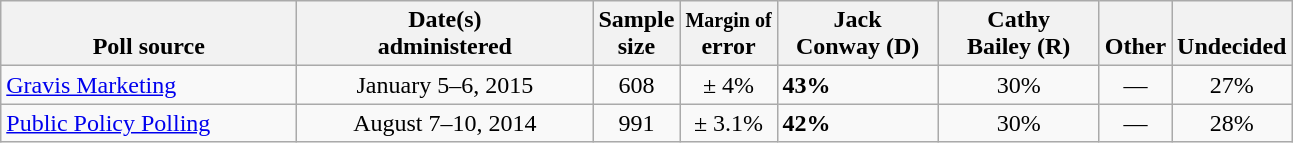<table class="wikitable">
<tr valign= bottom>
<th style="width:190px;">Poll source</th>
<th style="width:190px;">Date(s)<br>administered</th>
<th class=small>Sample<br>size</th>
<th><small>Margin of</small><br>error</th>
<th style="width:100px;">Jack<br>Conway (D)</th>
<th style="width:100px;">Cathy<br>Bailey (R)</th>
<th style="width:40px;">Other</th>
<th style="width:40px;">Undecided</th>
</tr>
<tr>
<td><a href='#'>Gravis Marketing</a></td>
<td align=center>January 5–6, 2015</td>
<td align=center>608</td>
<td align=center>± 4%</td>
<td><strong>43%</strong></td>
<td align=center>30%</td>
<td align=center>—</td>
<td align=center>27%</td>
</tr>
<tr>
<td><a href='#'>Public Policy Polling</a></td>
<td align=center>August 7–10, 2014</td>
<td align=center>991</td>
<td align=center>± 3.1%</td>
<td><strong>42%</strong></td>
<td align=center>30%</td>
<td align=center>—</td>
<td align=center>28%</td>
</tr>
</table>
